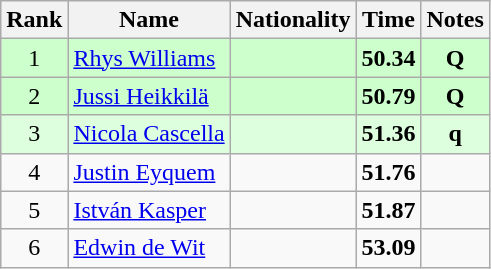<table class="wikitable sortable" style="text-align:center">
<tr>
<th>Rank</th>
<th>Name</th>
<th>Nationality</th>
<th>Time</th>
<th>Notes</th>
</tr>
<tr bgcolor=ccffcc>
<td>1</td>
<td align=left><a href='#'>Rhys Williams</a></td>
<td align=left></td>
<td><strong>50.34</strong></td>
<td><strong>Q</strong></td>
</tr>
<tr bgcolor=ccffcc>
<td>2</td>
<td align=left><a href='#'>Jussi Heikkilä</a></td>
<td align=left></td>
<td><strong>50.79</strong></td>
<td><strong>Q</strong></td>
</tr>
<tr bgcolor=ddffdd>
<td>3</td>
<td align=left><a href='#'>Nicola Cascella</a></td>
<td align=left></td>
<td><strong>51.36</strong></td>
<td><strong>q</strong></td>
</tr>
<tr>
<td>4</td>
<td align=left><a href='#'>Justin Eyquem</a></td>
<td align=left></td>
<td><strong>51.76</strong></td>
<td></td>
</tr>
<tr>
<td>5</td>
<td align=left><a href='#'>István Kasper</a></td>
<td align=left></td>
<td><strong>51.87</strong></td>
<td></td>
</tr>
<tr>
<td>6</td>
<td align=left><a href='#'>Edwin de Wit</a></td>
<td align=left></td>
<td><strong>53.09</strong></td>
<td></td>
</tr>
</table>
